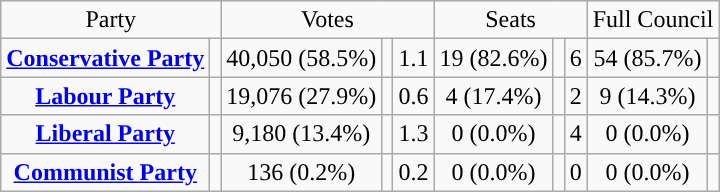<table class=wikitable style="text-align:center;">
<tr>
<td colspan=2>Party</td>
<td colspan=3>Votes</td>
<td colspan=3>Seats</td>
<td colspan=3>Full Council</td>
</tr>
<tr>
<td><strong><a href='#'>Conservative Party</a></strong></td>
<td style="background:"></td>
<td>40,050 (58.5%)</td>
<td></td>
<td> 1.1</td>
<td>19 (82.6%)</td>
<td></td>
<td> 6</td>
<td>54 (85.7%)</td>
<td></td>
</tr>
<tr>
<td><strong><a href='#'>Labour Party</a></strong></td>
<td style="background:"></td>
<td>19,076 (27.9%)</td>
<td></td>
<td> 0.6</td>
<td>4 (17.4%)</td>
<td></td>
<td> 2</td>
<td>9 (14.3%)</td>
<td></td>
</tr>
<tr>
<td><strong><a href='#'>Liberal Party</a></strong></td>
<td style="background:"></td>
<td>9,180 (13.4%)</td>
<td></td>
<td> 1.3</td>
<td>0  (0.0%)</td>
<td></td>
<td> 4</td>
<td>0 (0.0%)</td>
<td></td>
</tr>
<tr>
<td><strong><a href='#'>Communist Party</a></strong></td>
<td style="background:"></td>
<td>136 (0.2%)</td>
<td></td>
<td> 0.2</td>
<td>0  (0.0%)</td>
<td></td>
<td> 0</td>
<td>0 (0.0%)</td>
<td></td>
</tr>
</table>
